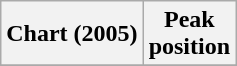<table class="wikitable plainrowheaders" style="text-align:center">
<tr>
<th scope="col">Chart (2005)</th>
<th scope="col">Peak<br>position</th>
</tr>
<tr>
</tr>
</table>
